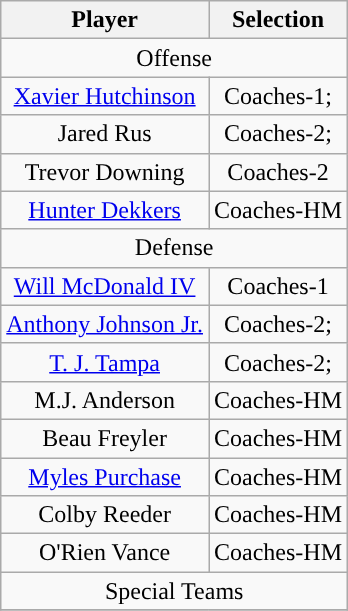<table class="wikitable" style="text-align: center">
<tr align="center">
<th>Player</th>
<th>Selection</th>
</tr>
<tr>
<td colspan="2">Offense</td>
</tr>
<tr>
<td><a href='#'>Xavier Hutchinson</a></td>
<td>Coaches-1;</td>
</tr>
<tr>
<td>Jared Rus</td>
<td>Coaches-2;</td>
</tr>
<tr>
<td>Trevor Downing</td>
<td>Coaches-2</td>
</tr>
<tr>
<td><a href='#'>Hunter Dekkers</a></td>
<td>Coaches-HM</td>
</tr>
<tr>
<td colspan="2">Defense</td>
</tr>
<tr>
<td><a href='#'>Will McDonald IV</a></td>
<td>Coaches-1</td>
</tr>
<tr>
<td><a href='#'>Anthony Johnson Jr.</a></td>
<td>Coaches-2;</td>
</tr>
<tr>
<td><a href='#'>T. J. Tampa</a></td>
<td>Coaches-2;</td>
</tr>
<tr>
<td>M.J. Anderson</td>
<td>Coaches-HM</td>
</tr>
<tr>
<td>Beau Freyler</td>
<td>Coaches-HM</td>
</tr>
<tr>
<td><a href='#'>Myles Purchase</a></td>
<td>Coaches-HM</td>
</tr>
<tr>
<td>Colby Reeder</td>
<td>Coaches-HM</td>
</tr>
<tr>
<td>O'Rien Vance</td>
<td>Coaches-HM</td>
</tr>
<tr>
<td colspan="2">Special Teams</td>
</tr>
<tr>
</tr>
</table>
